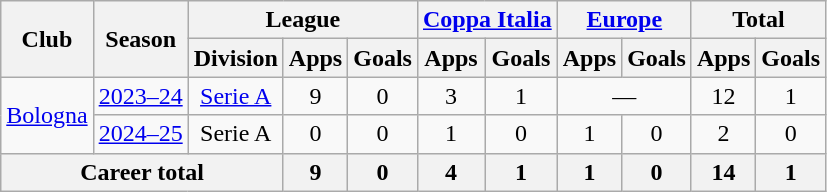<table class="wikitable" style="text-align:center">
<tr>
<th rowspan="2">Club</th>
<th rowspan="2">Season</th>
<th colspan="3">League</th>
<th colspan="2"><a href='#'>Coppa Italia</a></th>
<th colspan="2"><a href='#'>Europe</a></th>
<th colspan="2">Total</th>
</tr>
<tr>
<th>Division</th>
<th>Apps</th>
<th>Goals</th>
<th>Apps</th>
<th>Goals</th>
<th>Apps</th>
<th>Goals</th>
<th>Apps</th>
<th>Goals</th>
</tr>
<tr>
<td rowspan="2"><a href='#'>Bologna</a></td>
<td><a href='#'>2023–24</a></td>
<td><a href='#'>Serie A</a></td>
<td>9</td>
<td>0</td>
<td>3</td>
<td>1</td>
<td colspan="2">—</td>
<td>12</td>
<td>1</td>
</tr>
<tr>
<td><a href='#'>2024–25</a></td>
<td>Serie A</td>
<td>0</td>
<td>0</td>
<td>1</td>
<td>0</td>
<td>1</td>
<td>0</td>
<td>2</td>
<td>0</td>
</tr>
<tr>
<th colspan="3">Career total</th>
<th>9</th>
<th>0</th>
<th>4</th>
<th>1</th>
<th>1</th>
<th>0</th>
<th>14</th>
<th>1</th>
</tr>
</table>
